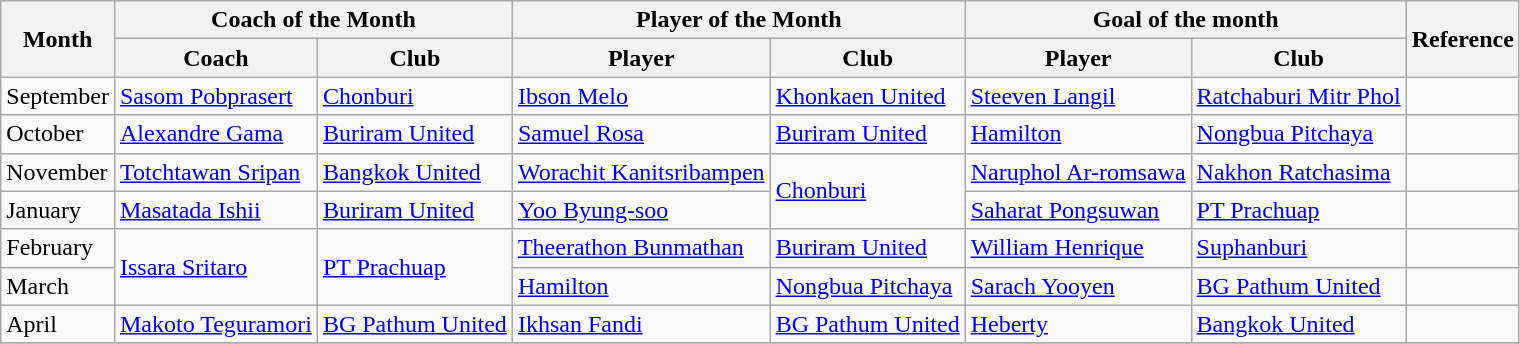<table class="wikitable">
<tr>
<th rowspan="2">Month</th>
<th colspan="2">Coach of the Month</th>
<th colspan="2">Player of the Month</th>
<th colspan="2">Goal of the month</th>
<th rowspan="2">Reference</th>
</tr>
<tr>
<th>Coach</th>
<th>Club</th>
<th>Player</th>
<th>Club</th>
<th>Player</th>
<th>Club</th>
</tr>
<tr>
<td>September</td>
<td> <a href='#'>Sasom Pobprasert</a></td>
<td><a href='#'>Chonburi</a></td>
<td> <a href='#'>Ibson Melo</a></td>
<td><a href='#'>Khonkaen United</a></td>
<td align="left"> <a href='#'>Steeven Langil</a></td>
<td><a href='#'>Ratchaburi Mitr Phol</a></td>
<td></td>
</tr>
<tr>
<td>October</td>
<td> <a href='#'>Alexandre Gama</a></td>
<td><a href='#'>Buriram United</a></td>
<td> <a href='#'>Samuel Rosa</a></td>
<td><a href='#'>Buriram United</a></td>
<td> <a href='#'>Hamilton</a></td>
<td><a href='#'>Nongbua Pitchaya</a></td>
<td></td>
</tr>
<tr>
<td>November</td>
<td> <a href='#'>Totchtawan Sripan</a></td>
<td><a href='#'>Bangkok United</a></td>
<td> <a href='#'>Worachit Kanitsribampen</a></td>
<td rowspan="2"><a href='#'>Chonburi</a></td>
<td> <a href='#'>Naruphol Ar-romsawa</a></td>
<td><a href='#'>Nakhon Ratchasima</a></td>
<td></td>
</tr>
<tr>
<td>January</td>
<td> <a href='#'>Masatada Ishii</a></td>
<td><a href='#'>Buriram United</a></td>
<td> <a href='#'>Yoo Byung-soo</a></td>
<td> <a href='#'>Saharat Pongsuwan</a></td>
<td><a href='#'>PT Prachuap</a></td>
<td></td>
</tr>
<tr>
<td>February</td>
<td rowspan="2"> <a href='#'>Issara Sritaro</a></td>
<td rowspan="2"><a href='#'>PT Prachuap</a></td>
<td> <a href='#'>Theerathon Bunmathan</a></td>
<td><a href='#'>Buriram United</a></td>
<td> <a href='#'>William Henrique</a></td>
<td><a href='#'>Suphanburi</a></td>
<td></td>
</tr>
<tr>
<td>March</td>
<td> <a href='#'>Hamilton</a></td>
<td><a href='#'>Nongbua Pitchaya</a></td>
<td> <a href='#'>Sarach Yooyen</a></td>
<td><a href='#'>BG Pathum United</a></td>
<td align=center></td>
</tr>
<tr>
<td>April</td>
<td> <a href='#'>Makoto Teguramori</a></td>
<td><a href='#'>BG Pathum United</a></td>
<td> <a href='#'>Ikhsan Fandi</a></td>
<td><a href='#'>BG Pathum United</a></td>
<td> <a href='#'>Heberty</a></td>
<td><a href='#'>Bangkok United</a></td>
<td></td>
</tr>
<tr>
</tr>
</table>
